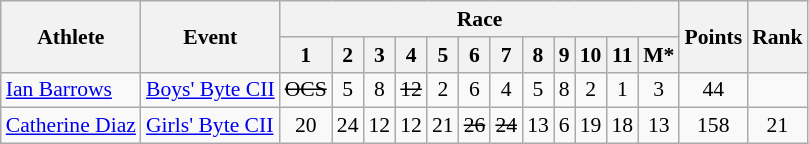<table class="wikitable" border="1" style="font-size:90%">
<tr>
<th rowspan=2>Athlete</th>
<th rowspan=2>Event</th>
<th colspan=12>Race</th>
<th rowspan=2>Points</th>
<th rowspan=2>Rank</th>
</tr>
<tr>
<th>1</th>
<th>2</th>
<th>3</th>
<th>4</th>
<th>5</th>
<th>6</th>
<th>7</th>
<th>8</th>
<th>9</th>
<th>10</th>
<th>11</th>
<th>M*</th>
</tr>
<tr>
<td><a href='#'>Ian Barrows</a></td>
<td><a href='#'>Boys' Byte CII</a></td>
<td align=center><s>OCS</s></td>
<td align=center>5</td>
<td align=center>8</td>
<td align=center><s>12</s></td>
<td align=center>2</td>
<td align=center>6</td>
<td align=center>4</td>
<td align=center>5</td>
<td align=center>8</td>
<td align=center>2</td>
<td align=center>1</td>
<td align=center>3</td>
<td align=center>44</td>
<td align=center></td>
</tr>
<tr>
<td><a href='#'>Catherine Diaz</a></td>
<td><a href='#'>Girls' Byte CII</a></td>
<td align=center>20</td>
<td align=center>24</td>
<td align=center>12</td>
<td align=center>12</td>
<td align=center>21</td>
<td align=center><s>26</s></td>
<td align=center><s>24</s></td>
<td align=center>13</td>
<td align=center>6</td>
<td align=center>19</td>
<td align=center>18</td>
<td align=center>13</td>
<td align=center>158</td>
<td align=center>21</td>
</tr>
</table>
